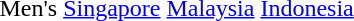<table>
<tr>
<td>Men's</td>
<td> <a href='#'>Singapore</a></td>
<td> <a href='#'>Malaysia</a></td>
<td> <a href='#'>Indonesia</a></td>
</tr>
</table>
